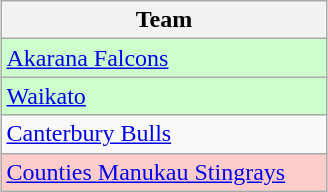<table class="wikitable" style="text-align:left; margin: 1em auto;">
<tr>
<th width=210>Team</th>
</tr>
<tr style="background: #ccffcc;">
<td style="text-align:left;"><a href='#'>Akarana Falcons</a></td>
</tr>
<tr style="background: #ccffcc;">
<td style="text-align:left;"><a href='#'>Waikato</a></td>
</tr>
<tr>
<td style="text-align:left;"><a href='#'>Canterbury Bulls</a></td>
</tr>
<tr style="background: #FFCCCC">
<td style="text-align:left;"><a href='#'>Counties Manukau Stingrays</a></td>
</tr>
</table>
